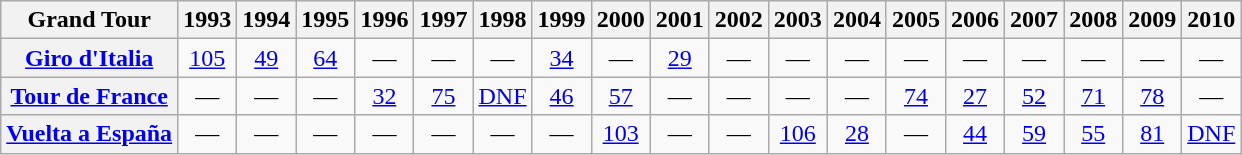<table class="wikitable plainrowheaders">
<tr>
<th>Grand Tour</th>
<th scope="col">1993</th>
<th scope="col">1994</th>
<th scope="col">1995</th>
<th scope="col">1996</th>
<th scope="col">1997</th>
<th scope="col">1998</th>
<th scope="col">1999</th>
<th scope="col">2000</th>
<th scope="col">2001</th>
<th scope="col">2002</th>
<th scope="col">2003</th>
<th scope="col">2004</th>
<th scope="col">2005</th>
<th scope="col">2006</th>
<th scope="col">2007</th>
<th scope="col">2008</th>
<th scope="col">2009</th>
<th scope="col">2010</th>
</tr>
<tr style="text-align:center;">
<th scope="row"> <a href='#'>Giro d'Italia</a></th>
<td style="text-align:center;"><a href='#'>105</a></td>
<td style="text-align:center;"><a href='#'>49</a></td>
<td style="text-align:center;"><a href='#'>64</a></td>
<td>—</td>
<td>—</td>
<td>—</td>
<td style="text-align:center;"><a href='#'>34</a></td>
<td>—</td>
<td style="text-align:center;"><a href='#'>29</a></td>
<td>—</td>
<td>—</td>
<td>—</td>
<td>—</td>
<td>—</td>
<td>—</td>
<td>—</td>
<td>—</td>
<td>—</td>
</tr>
<tr style="text-align:center;">
<th scope="row"> <a href='#'>Tour de France</a></th>
<td>—</td>
<td>—</td>
<td>—</td>
<td style="text-align:center;"><a href='#'>32</a></td>
<td style="text-align:center;"><a href='#'>75</a></td>
<td style="text-align:center;"><a href='#'>DNF</a></td>
<td style="text-align:center;"><a href='#'>46</a></td>
<td style="text-align:center;"><a href='#'>57</a></td>
<td>—</td>
<td>—</td>
<td>—</td>
<td>—</td>
<td style="text-align:center;"><a href='#'>74</a></td>
<td style="text-align:center;"><a href='#'>27</a></td>
<td style="text-align:center;"><a href='#'>52</a></td>
<td style="text-align:center;"><a href='#'>71</a></td>
<td style="text-align:center;"><a href='#'>78</a></td>
<td>—</td>
</tr>
<tr style="text-align:center;">
<th scope="row"> <a href='#'>Vuelta a España</a></th>
<td>—</td>
<td>—</td>
<td>—</td>
<td>—</td>
<td>—</td>
<td>—</td>
<td>—</td>
<td style="text-align:center;"><a href='#'>103</a></td>
<td>—</td>
<td>—</td>
<td style="text-align:center;"><a href='#'>106</a></td>
<td style="text-align:center;"><a href='#'>28</a></td>
<td>—</td>
<td style="text-align:center;"><a href='#'>44</a></td>
<td style="text-align:center;"><a href='#'>59</a></td>
<td style="text-align:center;"><a href='#'>55</a></td>
<td style="text-align:center;"><a href='#'>81</a></td>
<td style="text-align:center;"><a href='#'>DNF</a></td>
</tr>
</table>
